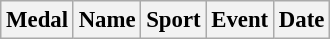<table class="wikitable sortable" style="font-size: 95%;">
<tr>
<th>Medal</th>
<th>Name</th>
<th>Sport</th>
<th>Event</th>
<th>Date</th>
</tr>
</table>
